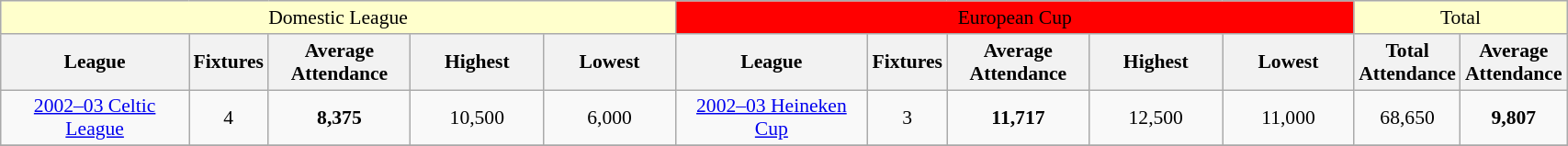<table class="wikitable sortable" style="font-size:90%; width:90%;">
<tr>
<td colspan="5" class="wikitable sortable" style="width:45%; background:#ffffcc; text-align:center;"><span>Domestic League</span></td>
<td colspan="5" class="wikitable sortable" style="width:45%; background:#f00; text-align:center;"><span>European Cup</span></td>
<td colspan="2" class="wikitable sortable" style="width:45%; background:#ffffcc; text-align:center;"><span>Total</span></td>
</tr>
<tr>
<th style="width:15%;">League</th>
<th style="width:5%;">Fixtures</th>
<th style="width:10%;">Average Attendance</th>
<th style="width:10%;">Highest</th>
<th style="width:10%;">Lowest</th>
<th style="width:15%;">League</th>
<th style="width:5%;">Fixtures</th>
<th style="width:10%;">Average Attendance</th>
<th style="width:10%;">Highest</th>
<th style="width:10%;">Lowest</th>
<th style="width:10%;">Total Attendance</th>
<th style="width:10%;">Average Attendance</th>
</tr>
<tr>
<td align=center><a href='#'>2002–03 Celtic League</a></td>
<td align=center>4</td>
<td align=center><strong>8,375</strong></td>
<td align=center>10,500</td>
<td align=center>6,000</td>
<td align=center><a href='#'>2002–03 Heineken Cup</a></td>
<td align=center>3</td>
<td align=center><strong>11,717</strong></td>
<td align=center>12,500</td>
<td align=center>11,000</td>
<td align=center>68,650</td>
<td align=center><strong>9,807</strong></td>
</tr>
<tr>
</tr>
</table>
